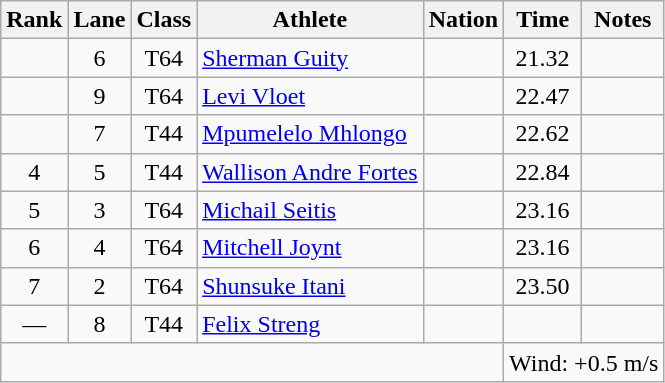<table class="wikitable sortable" style="text-align:center;">
<tr>
<th scope="col">Rank</th>
<th scope="col">Lane</th>
<th scope="col">Class</th>
<th scope="col">Athlete</th>
<th scope="col">Nation</th>
<th scope="col">Time</th>
<th scope="col">Notes</th>
</tr>
<tr>
<td></td>
<td>6</td>
<td>T64</td>
<td align=left><a href='#'>Sherman Guity</a></td>
<td align=left></td>
<td>21.32</td>
<td></td>
</tr>
<tr>
<td></td>
<td>9</td>
<td>T64</td>
<td align=left><a href='#'>Levi Vloet</a></td>
<td align=left></td>
<td>22.47</td>
<td></td>
</tr>
<tr>
<td></td>
<td>7</td>
<td>T44</td>
<td align=left><a href='#'>Mpumelelo Mhlongo</a></td>
<td align=left></td>
<td>22.62</td>
<td></td>
</tr>
<tr>
<td>4</td>
<td>5</td>
<td>T44</td>
<td align=left><a href='#'>Wallison Andre Fortes</a></td>
<td align=left></td>
<td>22.84</td>
<td></td>
</tr>
<tr>
<td>5</td>
<td>3</td>
<td>T64</td>
<td align=left><a href='#'>Michail Seitis</a></td>
<td align=left></td>
<td>23.16</td>
<td></td>
</tr>
<tr>
<td>6</td>
<td>4</td>
<td>T64</td>
<td align=left><a href='#'>Mitchell Joynt</a></td>
<td align=left></td>
<td>23.16</td>
<td></td>
</tr>
<tr>
<td>7</td>
<td>2</td>
<td>T64</td>
<td align=left><a href='#'>Shunsuke Itani</a></td>
<td align=left></td>
<td>23.50</td>
<td></td>
</tr>
<tr>
<td>—</td>
<td>8</td>
<td>T44</td>
<td align=left><a href='#'>Felix Streng</a></td>
<td align=left></td>
<td></td>
<td></td>
</tr>
<tr class="sortbottom">
<td colspan=5></td>
<td colspan="2" style="text-align:left;">Wind: +0.5 m/s</td>
</tr>
</table>
